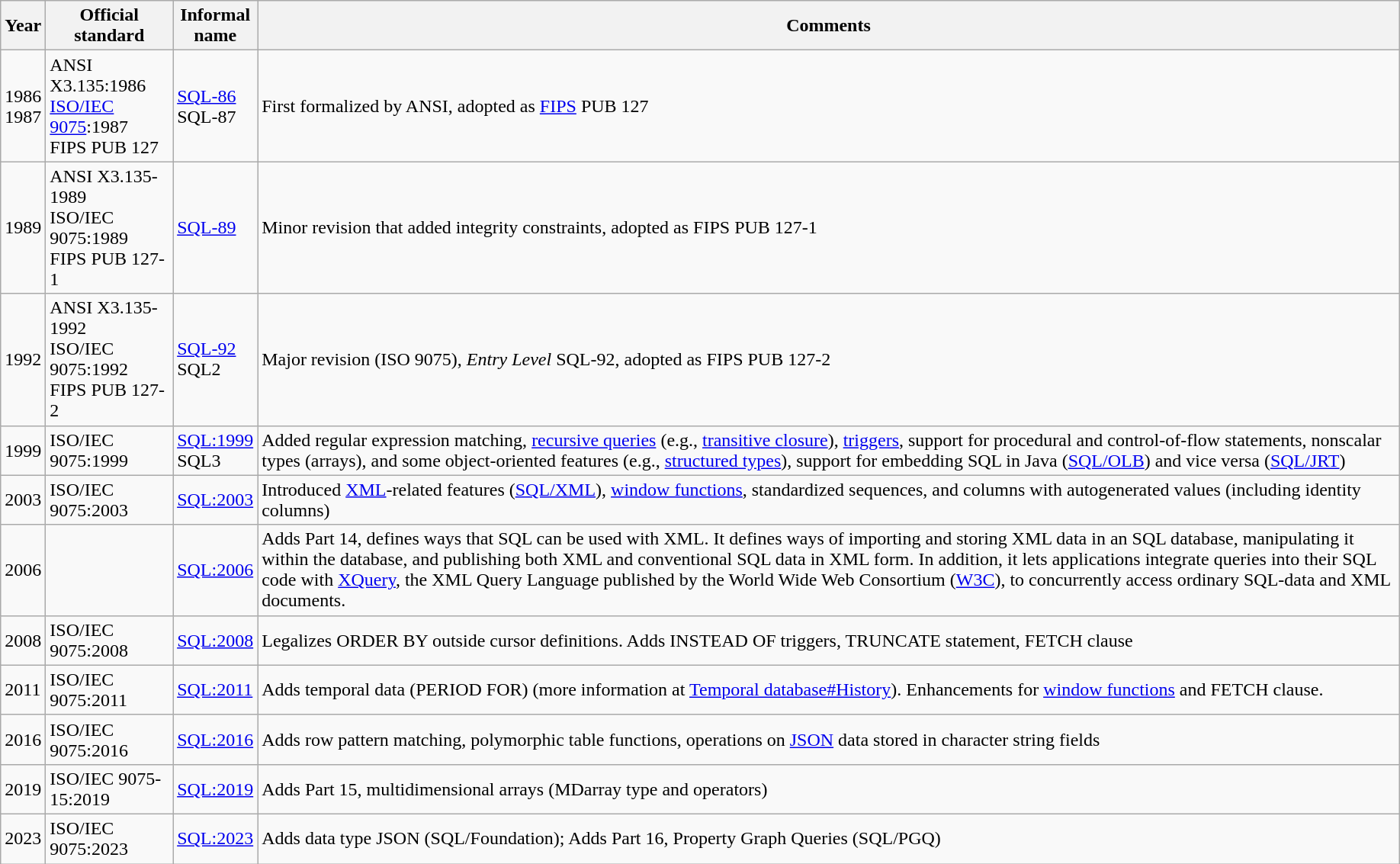<table class="wikitable" style="margin-left: 1.5em;">
<tr>
<th>Year</th>
<th>Official standard</th>
<th>Informal<br>name</th>
<th>Comments</th>
</tr>
<tr>
<td>1986<br>1987</td>
<td>ANSI X3.135:1986<br><a href='#'>ISO/IEC 9075</a>:1987<br>FIPS PUB 127</td>
<td><a href='#'>SQL-86</a><br>SQL-87</td>
<td>First formalized by ANSI, adopted as <a href='#'>FIPS</a>  PUB 127</td>
</tr>
<tr>
<td>1989</td>
<td>ANSI X3.135-1989<br>ISO/IEC 9075:1989<br>FIPS PUB 127-1</td>
<td><a href='#'>SQL-89</a></td>
<td>Minor revision that added integrity constraints, adopted as FIPS PUB 127-1</td>
</tr>
<tr>
<td>1992</td>
<td>ANSI X3.135-1992<br>ISO/IEC 9075:1992<br>FIPS PUB 127-2</td>
<td><a href='#'>SQL-92</a><br>SQL2</td>
<td>Major revision (ISO 9075), <em>Entry Level</em> SQL-92, adopted as FIPS PUB 127-2</td>
</tr>
<tr>
<td>1999</td>
<td>ISO/IEC 9075:1999</td>
<td><a href='#'>SQL:1999</a><br>SQL3</td>
<td>Added regular expression matching, <a href='#'>recursive queries</a> (e.g., <a href='#'>transitive closure</a>), <a href='#'>triggers</a>, support for procedural and control-of-flow statements, nonscalar types (arrays), and some object-oriented features (e.g., <a href='#'>structured types</a>), support for embedding SQL in Java (<a href='#'>SQL/OLB</a>) and vice versa (<a href='#'>SQL/JRT</a>)</td>
</tr>
<tr>
<td>2003</td>
<td>ISO/IEC 9075:2003</td>
<td><a href='#'>SQL:2003</a></td>
<td>Introduced <a href='#'>XML</a>-related features (<a href='#'>SQL/XML</a>), <a href='#'>window functions</a>, standardized sequences, and columns with autogenerated values (including identity columns)</td>
</tr>
<tr>
<td>2006</td>
<td></td>
<td><a href='#'>SQL:2006</a></td>
<td>Adds Part 14, defines ways that SQL can be used with XML. It defines ways of importing and storing XML data in an SQL database, manipulating it within the database, and publishing both XML and conventional SQL data in XML form. In addition, it lets applications integrate queries into their SQL code with <a href='#'>XQuery</a>, the XML Query Language published by the World Wide Web Consortium (<a href='#'>W3C</a>), to concurrently access ordinary SQL-data and XML documents.</td>
</tr>
<tr>
<td>2008</td>
<td>ISO/IEC 9075:2008</td>
<td><a href='#'>SQL:2008</a></td>
<td>Legalizes ORDER BY outside cursor definitions. Adds INSTEAD OF triggers, TRUNCATE statement, FETCH clause</td>
</tr>
<tr>
<td>2011</td>
<td>ISO/IEC 9075:2011</td>
<td><a href='#'>SQL:2011</a></td>
<td>Adds temporal data (PERIOD FOR) (more information at <a href='#'>Temporal database#History</a>). Enhancements for <a href='#'>window functions</a> and FETCH clause.</td>
</tr>
<tr>
<td>2016</td>
<td>ISO/IEC 9075:2016</td>
<td><a href='#'>SQL:2016</a></td>
<td>Adds row pattern matching, polymorphic table functions, operations on <a href='#'>JSON</a> data stored in character string fields</td>
</tr>
<tr>
<td>2019</td>
<td>ISO/IEC 9075-15:2019</td>
<td><a href='#'>SQL:2019</a></td>
<td>Adds Part 15, multidimensional arrays (MDarray type and operators)</td>
</tr>
<tr>
<td>2023</td>
<td>ISO/IEC 9075:2023</td>
<td><a href='#'>SQL:2023</a></td>
<td>Adds data type JSON (SQL/Foundation); Adds Part 16, Property Graph Queries (SQL/PGQ)</td>
</tr>
</table>
